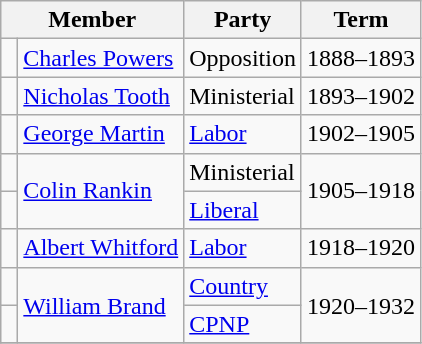<table class="wikitable">
<tr>
<th colspan="2">Member</th>
<th>Party</th>
<th>Term</th>
</tr>
<tr>
<td> </td>
<td><a href='#'>Charles Powers</a></td>
<td>Opposition</td>
<td>1888–1893</td>
</tr>
<tr>
<td> </td>
<td><a href='#'>Nicholas Tooth</a></td>
<td>Ministerial</td>
<td>1893–1902</td>
</tr>
<tr>
<td> </td>
<td><a href='#'>George Martin</a></td>
<td><a href='#'>Labor</a></td>
<td>1902–1905</td>
</tr>
<tr>
<td> </td>
<td rowspan=2><a href='#'>Colin Rankin</a></td>
<td>Ministerial</td>
<td rowspan=2>1905–1918</td>
</tr>
<tr>
<td> </td>
<td><a href='#'>Liberal</a></td>
</tr>
<tr>
<td> </td>
<td><a href='#'>Albert Whitford</a></td>
<td><a href='#'>Labor</a></td>
<td>1918–1920</td>
</tr>
<tr>
<td> </td>
<td rowspan=2><a href='#'>William Brand</a></td>
<td><a href='#'>Country</a></td>
<td rowspan=2>1920–1932</td>
</tr>
<tr>
<td> </td>
<td><a href='#'>CPNP</a></td>
</tr>
<tr>
</tr>
</table>
